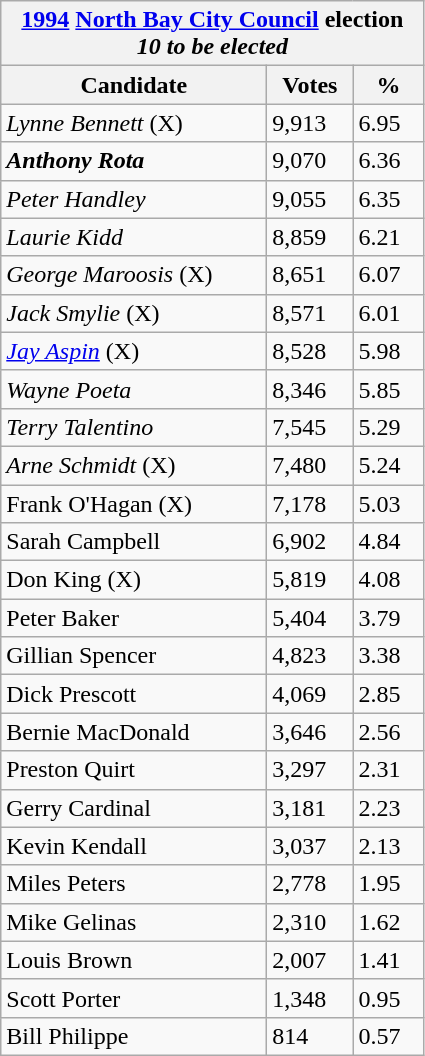<table class="wikitable">
<tr>
<th colspan="3"><a href='#'>1994</a> <a href='#'>North Bay City Council</a> election <br> <em>10 to be elected</em></th>
</tr>
<tr>
<th style="width: 170px">Candidate</th>
<th style="width: 50px">Votes</th>
<th style="width: 40px">%</th>
</tr>
<tr>
<td><em>Lynne Bennett</em> (X)</td>
<td>9,913</td>
<td>6.95</td>
</tr>
<tr>
<td><strong><em>Anthony Rota</em></strong></td>
<td>9,070</td>
<td>6.36</td>
</tr>
<tr>
<td><em>Peter Handley</em></td>
<td>9,055</td>
<td>6.35</td>
</tr>
<tr>
<td><em>Laurie Kidd</em></td>
<td>8,859</td>
<td>6.21</td>
</tr>
<tr>
<td><em>George Maroosis</em> (X)</td>
<td>8,651</td>
<td>6.07</td>
</tr>
<tr>
<td><em>Jack Smylie</em> (X)</td>
<td>8,571</td>
<td>6.01</td>
</tr>
<tr>
<td><em><a href='#'>Jay Aspin</a></em> (X)</td>
<td>8,528</td>
<td>5.98</td>
</tr>
<tr>
<td><em>Wayne Poeta</em></td>
<td>8,346</td>
<td>5.85</td>
</tr>
<tr>
<td><em>Terry Talentino</em></td>
<td>7,545</td>
<td>5.29</td>
</tr>
<tr>
<td><em>Arne Schmidt</em> (X)</td>
<td>7,480</td>
<td>5.24</td>
</tr>
<tr>
<td>Frank O'Hagan (X)</td>
<td>7,178</td>
<td>5.03</td>
</tr>
<tr>
<td>Sarah Campbell</td>
<td>6,902</td>
<td>4.84</td>
</tr>
<tr>
<td>Don King (X)</td>
<td>5,819</td>
<td>4.08</td>
</tr>
<tr>
<td>Peter Baker</td>
<td>5,404</td>
<td>3.79</td>
</tr>
<tr>
<td>Gillian Spencer</td>
<td>4,823</td>
<td>3.38</td>
</tr>
<tr>
<td>Dick Prescott</td>
<td>4,069</td>
<td>2.85</td>
</tr>
<tr>
<td>Bernie MacDonald</td>
<td>3,646</td>
<td>2.56</td>
</tr>
<tr>
<td>Preston Quirt</td>
<td>3,297</td>
<td>2.31</td>
</tr>
<tr>
<td>Gerry Cardinal</td>
<td>3,181</td>
<td>2.23</td>
</tr>
<tr>
<td>Kevin Kendall</td>
<td>3,037</td>
<td>2.13</td>
</tr>
<tr>
<td>Miles Peters</td>
<td>2,778</td>
<td>1.95</td>
</tr>
<tr>
<td>Mike Gelinas</td>
<td>2,310</td>
<td>1.62</td>
</tr>
<tr>
<td>Louis Brown</td>
<td>2,007</td>
<td>1.41</td>
</tr>
<tr>
<td>Scott Porter</td>
<td>1,348</td>
<td>0.95</td>
</tr>
<tr>
<td>Bill Philippe</td>
<td>814</td>
<td>0.57<br></td>
</tr>
</table>
